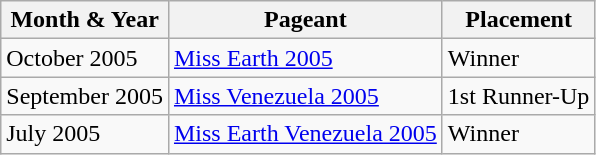<table class="wikitable">
<tr>
<th>Month & Year</th>
<th>Pageant</th>
<th>Placement</th>
</tr>
<tr>
<td>October 2005</td>
<td><a href='#'>Miss Earth 2005</a></td>
<td>Winner</td>
</tr>
<tr>
<td>September 2005</td>
<td><a href='#'>Miss Venezuela 2005</a></td>
<td>1st Runner-Up</td>
</tr>
<tr>
<td>July 2005</td>
<td><a href='#'>Miss Earth Venezuela 2005</a></td>
<td>Winner</td>
</tr>
</table>
